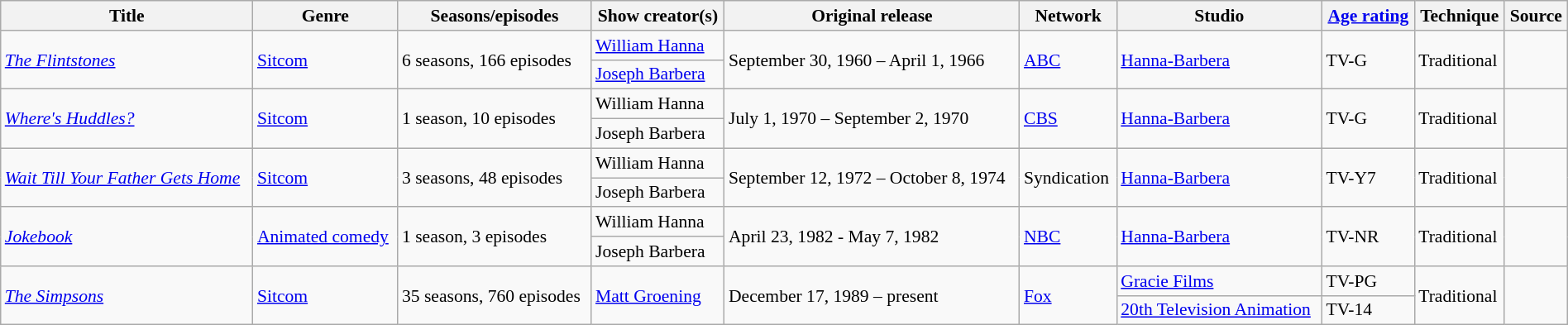<table class="wikitable sortable" style="text-align: left; font-size:90%; width:100%;">
<tr>
<th scope="col">Title</th>
<th scope="col">Genre</th>
<th scope="col">Seasons/episodes</th>
<th scope="col">Show creator(s)</th>
<th scope="col">Original release</th>
<th scope="col">Network</th>
<th scope="col">Studio</th>
<th scope="col"><a href='#'>Age rating</a></th>
<th scope="col">Technique</th>
<th scope= "col">Source</th>
</tr>
<tr>
<td rowspan="2"><em><a href='#'>The Flintstones</a></em></td>
<td rowspan="2"><a href='#'>Sitcom</a></td>
<td rowspan="2">6 seasons, 166 episodes</td>
<td><a href='#'>William Hanna</a></td>
<td rowspan="2">September 30, 1960 – April 1, 1966</td>
<td rowspan="2"><a href='#'>ABC</a></td>
<td rowspan="2"><a href='#'>Hanna-Barbera</a></td>
<td rowspan="2">TV-G</td>
<td rowspan="2">Traditional</td>
<td rowspan="2"></td>
</tr>
<tr>
<td><a href='#'>Joseph Barbera</a></td>
</tr>
<tr>
<td rowspan="2"><em><a href='#'>Where's Huddles?</a></em></td>
<td rowspan="2"><a href='#'>Sitcom</a></td>
<td rowspan="2">1 season, 10 episodes</td>
<td>William Hanna</td>
<td rowspan="2">July 1, 1970 – September 2, 1970</td>
<td rowspan="2"><a href='#'>CBS</a></td>
<td rowspan="2"><a href='#'>Hanna-Barbera</a></td>
<td rowspan="2">TV-G</td>
<td rowspan="2">Traditional</td>
<td rowspan="2"></td>
</tr>
<tr>
<td>Joseph Barbera</td>
</tr>
<tr>
<td rowspan="2"><em><a href='#'>Wait Till Your Father Gets Home</a></em></td>
<td rowspan="2"><a href='#'>Sitcom</a></td>
<td rowspan="2">3 seasons, 48 episodes</td>
<td>William Hanna</td>
<td rowspan="2">September 12, 1972 – October 8, 1974</td>
<td rowspan="2">Syndication</td>
<td rowspan="2"><a href='#'>Hanna-Barbera</a></td>
<td rowspan="2">TV-Y7</td>
<td rowspan="2">Traditional</td>
<td rowspan="2"></td>
</tr>
<tr>
<td>Joseph Barbera</td>
</tr>
<tr>
<td rowspan="2"><em><a href='#'>Jokebook</a></em></td>
<td rowspan="2"><a href='#'>Animated comedy</a></td>
<td rowspan="2">1 season, 3 episodes</td>
<td>William Hanna</td>
<td rowspan="2">April 23, 1982 - May 7, 1982</td>
<td rowspan="2"><a href='#'>NBC</a></td>
<td rowspan="2"><a href='#'>Hanna-Barbera</a></td>
<td rowspan="2">TV-NR</td>
<td rowspan="2">Traditional</td>
<td rowspan="2"></td>
</tr>
<tr>
<td>Joseph Barbera</td>
</tr>
<tr>
<td rowspan="2"><em><a href='#'>The Simpsons</a></em></td>
<td rowspan="2"><a href='#'>Sitcom</a></td>
<td rowspan="2">35 seasons, 760 episodes</td>
<td rowspan="2"><a href='#'>Matt Groening</a></td>
<td rowspan="2">December 17, 1989 – present</td>
<td rowspan="2"><a href='#'>Fox</a></td>
<td><a href='#'>Gracie Films</a></td>
<td>TV-PG</td>
<td rowspan="2">Traditional</td>
<td rowspan="2"></td>
</tr>
<tr>
<td><a href='#'>20th Television Animation</a></td>
<td>TV-14</td>
</tr>
</table>
